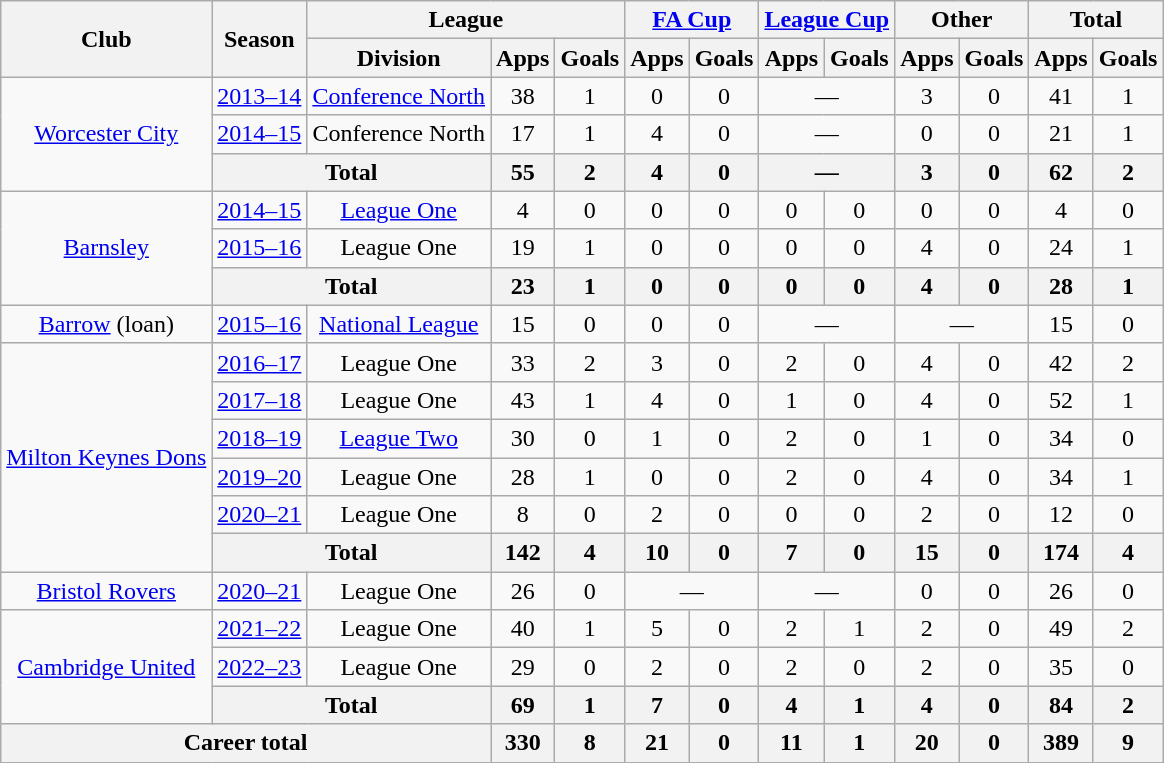<table class=wikitable style="text-align: center;">
<tr>
<th rowspan=2>Club</th>
<th rowspan=2>Season</th>
<th colspan=3>League</th>
<th colspan=2><a href='#'>FA Cup</a></th>
<th colspan=2><a href='#'>League Cup</a></th>
<th colspan=2>Other</th>
<th colspan=2>Total</th>
</tr>
<tr>
<th>Division</th>
<th>Apps</th>
<th>Goals</th>
<th>Apps</th>
<th>Goals</th>
<th>Apps</th>
<th>Goals</th>
<th>Apps</th>
<th>Goals</th>
<th>Apps</th>
<th>Goals</th>
</tr>
<tr>
<td rowspan=3><a href='#'>Worcester City</a></td>
<td><a href='#'>2013–14</a></td>
<td><a href='#'>Conference North</a></td>
<td>38</td>
<td>1</td>
<td>0</td>
<td>0</td>
<td colspan=2>—</td>
<td>3</td>
<td>0</td>
<td>41</td>
<td>1</td>
</tr>
<tr>
<td><a href='#'>2014–15</a></td>
<td>Conference North</td>
<td>17</td>
<td>1</td>
<td>4</td>
<td>0</td>
<td colspan=2>—</td>
<td>0</td>
<td>0</td>
<td>21</td>
<td>1</td>
</tr>
<tr>
<th colspan=2>Total</th>
<th>55</th>
<th>2</th>
<th>4</th>
<th>0</th>
<th colspan=2>—</th>
<th>3</th>
<th>0</th>
<th>62</th>
<th>2</th>
</tr>
<tr>
<td rowspan=3><a href='#'>Barnsley</a></td>
<td><a href='#'>2014–15</a></td>
<td><a href='#'>League One</a></td>
<td>4</td>
<td>0</td>
<td>0</td>
<td>0</td>
<td>0</td>
<td>0</td>
<td>0</td>
<td>0</td>
<td>4</td>
<td>0</td>
</tr>
<tr>
<td><a href='#'>2015–16</a></td>
<td>League One</td>
<td>19</td>
<td>1</td>
<td>0</td>
<td>0</td>
<td>0</td>
<td>0</td>
<td>4</td>
<td>0</td>
<td>24</td>
<td>1</td>
</tr>
<tr>
<th colspan=2>Total</th>
<th>23</th>
<th>1</th>
<th>0</th>
<th>0</th>
<th>0</th>
<th>0</th>
<th>4</th>
<th>0</th>
<th>28</th>
<th>1</th>
</tr>
<tr>
<td><a href='#'>Barrow</a> (loan)</td>
<td><a href='#'>2015–16</a></td>
<td><a href='#'>National League</a></td>
<td>15</td>
<td>0</td>
<td>0</td>
<td>0</td>
<td colspan=2>—</td>
<td colspan=2>—</td>
<td>15</td>
<td>0</td>
</tr>
<tr>
<td rowspan=6><a href='#'>Milton Keynes Dons</a></td>
<td><a href='#'>2016–17</a></td>
<td>League One</td>
<td>33</td>
<td>2</td>
<td>3</td>
<td>0</td>
<td>2</td>
<td>0</td>
<td>4</td>
<td>0</td>
<td>42</td>
<td>2</td>
</tr>
<tr>
<td><a href='#'>2017–18</a></td>
<td>League One</td>
<td>43</td>
<td>1</td>
<td>4</td>
<td>0</td>
<td>1</td>
<td>0</td>
<td>4</td>
<td>0</td>
<td>52</td>
<td>1</td>
</tr>
<tr>
<td><a href='#'>2018–19</a></td>
<td><a href='#'>League Two</a></td>
<td>30</td>
<td>0</td>
<td>1</td>
<td>0</td>
<td>2</td>
<td>0</td>
<td>1</td>
<td>0</td>
<td>34</td>
<td>0</td>
</tr>
<tr>
<td><a href='#'>2019–20</a></td>
<td>League One</td>
<td>28</td>
<td>1</td>
<td>0</td>
<td>0</td>
<td>2</td>
<td>0</td>
<td>4</td>
<td>0</td>
<td>34</td>
<td>1</td>
</tr>
<tr>
<td><a href='#'>2020–21</a></td>
<td>League One</td>
<td>8</td>
<td>0</td>
<td>2</td>
<td>0</td>
<td>0</td>
<td>0</td>
<td>2</td>
<td>0</td>
<td>12</td>
<td>0</td>
</tr>
<tr>
<th colspan=2>Total</th>
<th>142</th>
<th>4</th>
<th>10</th>
<th>0</th>
<th>7</th>
<th>0</th>
<th>15</th>
<th>0</th>
<th>174</th>
<th>4</th>
</tr>
<tr>
<td><a href='#'>Bristol Rovers</a></td>
<td><a href='#'>2020–21</a></td>
<td>League One</td>
<td>26</td>
<td>0</td>
<td colspan="2">—</td>
<td colspan="2">—</td>
<td>0</td>
<td>0</td>
<td>26</td>
<td>0</td>
</tr>
<tr>
<td rowspan="3"><a href='#'>Cambridge United</a></td>
<td><a href='#'>2021–22</a></td>
<td>League One</td>
<td>40</td>
<td>1</td>
<td>5</td>
<td>0</td>
<td>2</td>
<td>1</td>
<td>2</td>
<td>0</td>
<td>49</td>
<td>2</td>
</tr>
<tr>
<td><a href='#'>2022–23</a></td>
<td>League One</td>
<td>29</td>
<td>0</td>
<td>2</td>
<td>0</td>
<td>2</td>
<td>0</td>
<td>2</td>
<td>0</td>
<td>35</td>
<td>0</td>
</tr>
<tr>
<th colspan=2>Total</th>
<th>69</th>
<th>1</th>
<th>7</th>
<th>0</th>
<th>4</th>
<th>1</th>
<th>4</th>
<th>0</th>
<th>84</th>
<th>2</th>
</tr>
<tr>
<th colspan=3>Career total</th>
<th>330</th>
<th>8</th>
<th>21</th>
<th>0</th>
<th>11</th>
<th>1</th>
<th>20</th>
<th>0</th>
<th>389</th>
<th>9</th>
</tr>
</table>
